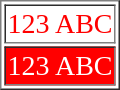<table border="1" style="margin:1em auto;">
<tr size="40">
<td style="text-align:center; background:white; font-size:14pt; color:red;">123 ABC</td>
</tr>
<tr>
<td style="text-align:center; background:red; font-size:14pt; color:white;">123 ABC</td>
</tr>
</table>
